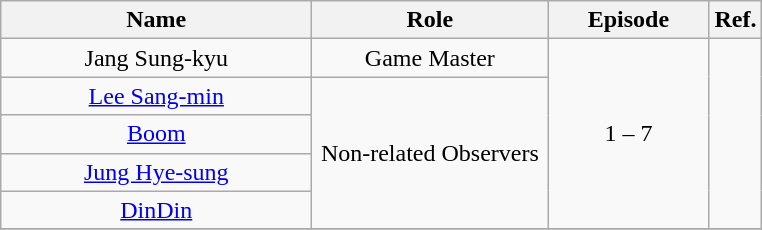<table class="wikitable" style="text-align:center">
<tr>
<th style="width:200px">Name</th>
<th style="width:150px">Role</th>
<th style="width:100px">Episode</th>
<th style="width:25px">Ref.</th>
</tr>
<tr>
<td>Jang Sung-kyu</td>
<td>Game Master</td>
<td rowspan="5">1 – 7</td>
<td rowspan="5"></td>
</tr>
<tr>
<td><a href='#'>Lee Sang-min</a></td>
<td rowspan="4">Non-related Observers</td>
</tr>
<tr>
<td><a href='#'>Boom</a></td>
</tr>
<tr>
<td><a href='#'>Jung Hye-sung</a></td>
</tr>
<tr>
<td><a href='#'>DinDin</a></td>
</tr>
<tr>
</tr>
</table>
